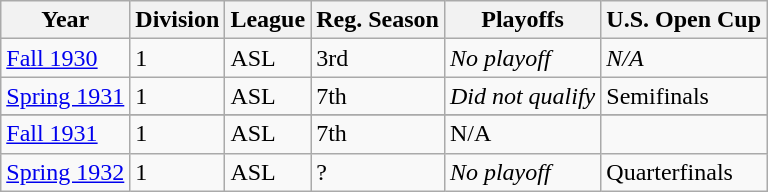<table class="wikitable">
<tr>
<th>Year</th>
<th>Division</th>
<th>League</th>
<th>Reg. Season</th>
<th>Playoffs</th>
<th>U.S. Open Cup</th>
</tr>
<tr>
<td><a href='#'>Fall 1930</a></td>
<td>1</td>
<td>ASL</td>
<td>3rd</td>
<td><em>No playoff</em></td>
<td><em>N/A</em></td>
</tr>
<tr>
<td><a href='#'>Spring 1931</a></td>
<td>1</td>
<td>ASL</td>
<td>7th</td>
<td><em>Did not qualify</em></td>
<td>Semifinals</td>
</tr>
<tr>
</tr>
<tr>
<td><a href='#'>Fall 1931</a></td>
<td>1</td>
<td>ASL</td>
<td>7th</td>
<td>N/A</td>
<td></td>
</tr>
<tr>
<td><a href='#'>Spring 1932</a></td>
<td>1</td>
<td>ASL</td>
<td>?</td>
<td><em>No playoff</em></td>
<td>Quarterfinals</td>
</tr>
</table>
